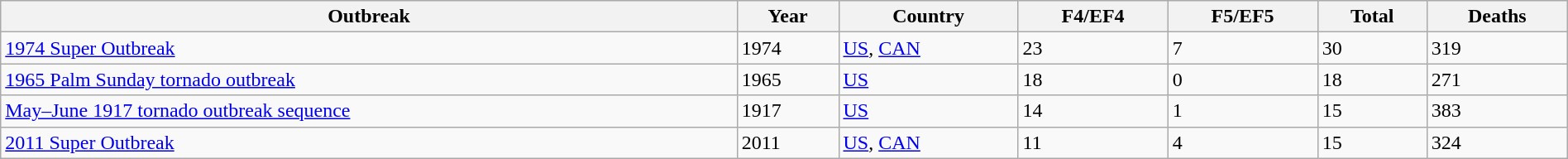<table class="wikitable sortable" style="width:100%;">
<tr>
<th scope="col">Outbreak</th>
<th scope="col">Year</th>
<th scope="col">Country</th>
<th scope="col">F4/EF4</th>
<th scope="col">F5/EF5</th>
<th scope="col">Total</th>
<th scope="col">Deaths</th>
</tr>
<tr>
<td><a href='#'>1974 Super Outbreak</a></td>
<td>1974</td>
<td><a href='#'>US</a>, <a href='#'>CAN</a></td>
<td>23</td>
<td>7</td>
<td>30</td>
<td>319</td>
</tr>
<tr>
<td><a href='#'>1965 Palm Sunday tornado outbreak</a></td>
<td>1965</td>
<td><a href='#'>US</a></td>
<td>18</td>
<td>0</td>
<td>18</td>
<td>271</td>
</tr>
<tr>
<td><a href='#'>May–June 1917 tornado outbreak sequence</a></td>
<td>1917</td>
<td><a href='#'>US</a></td>
<td>14</td>
<td>1</td>
<td>15</td>
<td>383</td>
</tr>
<tr>
<td><a href='#'>2011 Super Outbreak</a></td>
<td>2011</td>
<td><a href='#'>US</a>, <a href='#'>CAN</a></td>
<td>11</td>
<td>4</td>
<td>15</td>
<td>324</td>
</tr>
</table>
